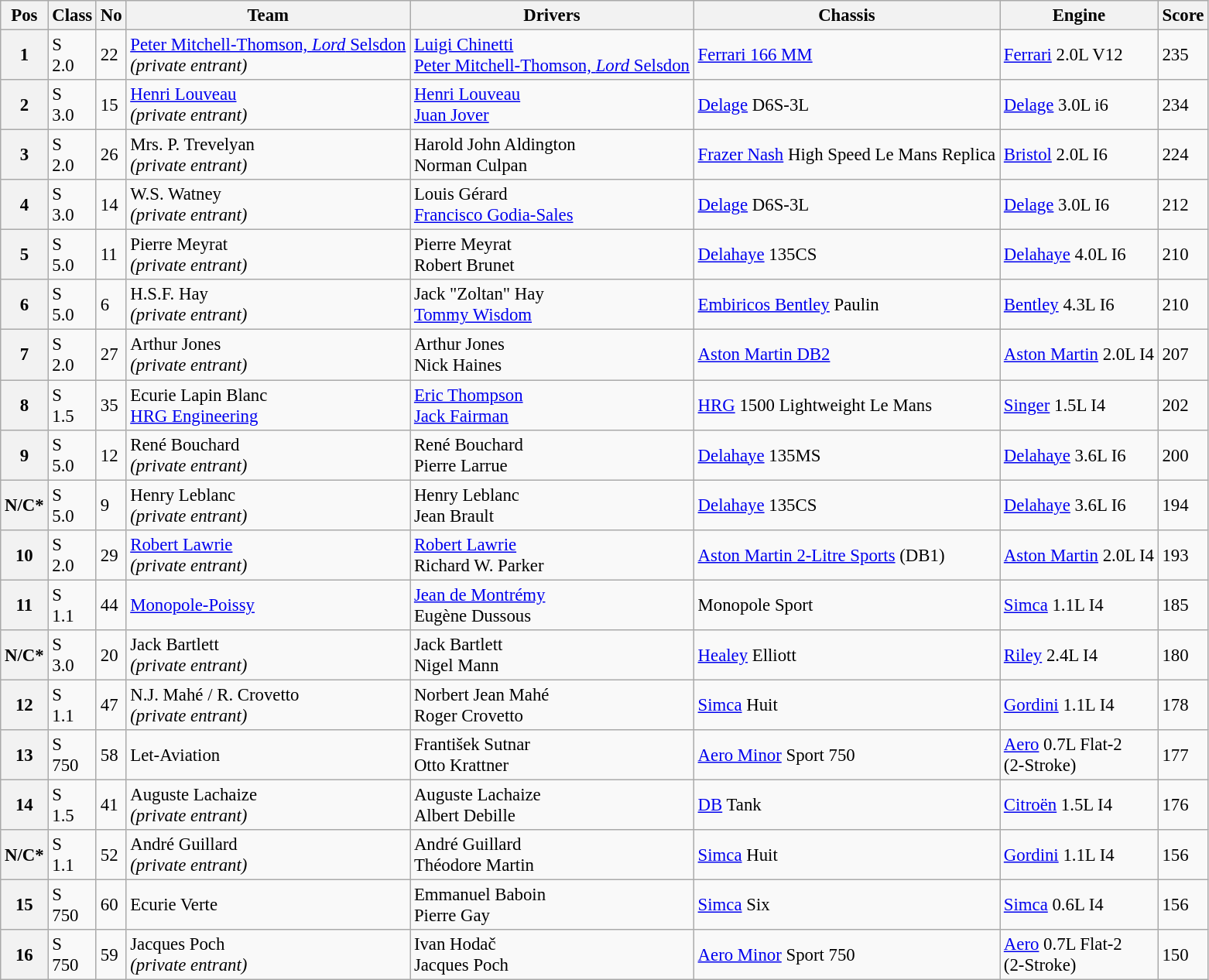<table class="wikitable" style="font-size: 95%;">
<tr>
<th>Pos</th>
<th>Class</th>
<th>No</th>
<th>Team</th>
<th>Drivers</th>
<th>Chassis</th>
<th>Engine</th>
<th>Score</th>
</tr>
<tr>
<th>1</th>
<td>S<br>2.0</td>
<td>22</td>
<td> <a href='#'>Peter Mitchell-Thomson, <em>Lord</em> Selsdon</a><br><em>(private entrant)</em></td>
<td> <a href='#'>Luigi Chinetti</a><br> <a href='#'>Peter Mitchell-Thomson, <em>Lord</em> Selsdon</a></td>
<td><a href='#'>Ferrari 166 MM</a></td>
<td><a href='#'>Ferrari</a> 2.0L V12</td>
<td>235</td>
</tr>
<tr>
<th>2</th>
<td>S<br>3.0</td>
<td>15</td>
<td> <a href='#'>Henri Louveau</a><br><em>(private entrant)</em></td>
<td> <a href='#'>Henri Louveau</a><br> <a href='#'>Juan Jover</a></td>
<td><a href='#'>Delage</a> D6S-3L</td>
<td><a href='#'>Delage</a> 3.0L i6</td>
<td>234</td>
</tr>
<tr>
<th>3</th>
<td>S<br>2.0</td>
<td>26</td>
<td> Mrs. P. Trevelyan<br><em>(private entrant)</em></td>
<td> Harold John Aldington<br> Norman Culpan</td>
<td><a href='#'>Frazer Nash</a> High Speed Le Mans Replica</td>
<td><a href='#'>Bristol</a> 2.0L I6</td>
<td>224</td>
</tr>
<tr>
<th>4</th>
<td>S<br>3.0</td>
<td>14</td>
<td> W.S. Watney<br><em>(private entrant)</em></td>
<td> Louis Gérard<br> <a href='#'>Francisco Godia-Sales</a></td>
<td><a href='#'>Delage</a> D6S-3L</td>
<td><a href='#'>Delage</a> 3.0L I6</td>
<td>212</td>
</tr>
<tr>
<th>5</th>
<td>S<br>5.0</td>
<td>11</td>
<td> Pierre Meyrat<br><em>(private entrant)</em></td>
<td> Pierre Meyrat<br> Robert Brunet</td>
<td><a href='#'>Delahaye</a> 135CS</td>
<td><a href='#'>Delahaye</a> 4.0L I6</td>
<td>210</td>
</tr>
<tr>
<th>6</th>
<td>S<br>5.0</td>
<td>6</td>
<td> H.S.F. Hay<br><em>(private entrant)</em></td>
<td> Jack "Zoltan" Hay<br> <a href='#'>Tommy Wisdom</a></td>
<td><a href='#'>Embiricos Bentley</a> Paulin</td>
<td><a href='#'>Bentley</a> 4.3L I6</td>
<td>210</td>
</tr>
<tr>
<th>7</th>
<td>S<br>2.0</td>
<td>27</td>
<td> Arthur Jones<br><em>(private entrant)</em></td>
<td> Arthur Jones<br> Nick Haines</td>
<td><a href='#'>Aston Martin DB2</a></td>
<td><a href='#'>Aston Martin</a> 2.0L I4</td>
<td>207</td>
</tr>
<tr>
<th>8</th>
<td>S<br>1.5</td>
<td>35</td>
<td> Ecurie Lapin Blanc<br> <a href='#'>HRG Engineering</a></td>
<td> <a href='#'>Eric Thompson</a><br> <a href='#'>Jack Fairman</a></td>
<td><a href='#'>HRG</a> 1500 Lightweight Le Mans</td>
<td><a href='#'>Singer</a> 1.5L I4</td>
<td>202</td>
</tr>
<tr>
<th>9</th>
<td>S<br>5.0</td>
<td>12</td>
<td> René Bouchard<br><em>(private entrant)</em></td>
<td> René Bouchard<br> Pierre Larrue</td>
<td><a href='#'>Delahaye</a> 135MS</td>
<td><a href='#'>Delahaye</a> 3.6L I6</td>
<td>200</td>
</tr>
<tr>
<th>N/C*</th>
<td>S<br>5.0</td>
<td>9</td>
<td> Henry Leblanc<br><em>(private entrant)</em></td>
<td> Henry Leblanc<br> Jean Brault</td>
<td><a href='#'>Delahaye</a> 135CS</td>
<td><a href='#'>Delahaye</a> 3.6L I6</td>
<td>194</td>
</tr>
<tr>
<th>10</th>
<td>S<br>2.0</td>
<td>29</td>
<td> <a href='#'>Robert Lawrie</a><br><em>(private entrant)</em></td>
<td> <a href='#'>Robert Lawrie</a><br> Richard W. Parker</td>
<td><a href='#'>Aston Martin 2-Litre Sports</a> (DB1)</td>
<td><a href='#'>Aston Martin</a> 2.0L I4</td>
<td>193</td>
</tr>
<tr>
<th>11</th>
<td>S<br>1.1</td>
<td>44</td>
<td> <a href='#'>Monopole-Poissy</a></td>
<td> <a href='#'>Jean de Montrémy</a><br> Eugène Dussous</td>
<td>Monopole Sport</td>
<td><a href='#'>Simca</a> 1.1L I4</td>
<td>185</td>
</tr>
<tr>
<th>N/C*</th>
<td>S<br>3.0</td>
<td>20</td>
<td> Jack Bartlett<br><em>(private entrant)</em></td>
<td> Jack Bartlett<br> Nigel Mann</td>
<td><a href='#'>Healey</a> Elliott</td>
<td><a href='#'>Riley</a> 2.4L I4</td>
<td>180</td>
</tr>
<tr>
<th>12</th>
<td>S<br>1.1</td>
<td>47</td>
<td> N.J. Mahé / R. Crovetto<br><em>(private entrant)</em></td>
<td> Norbert Jean Mahé<br> Roger Crovetto</td>
<td><a href='#'>Simca</a> Huit</td>
<td><a href='#'>Gordini</a> 1.1L I4</td>
<td>178</td>
</tr>
<tr>
<th>13</th>
<td>S<br>750</td>
<td>58</td>
<td> Let-Aviation</td>
<td> František Sutnar<br> Otto Krattner</td>
<td><a href='#'>Aero Minor</a> Sport 750</td>
<td><a href='#'>Aero</a> 0.7L Flat-2<br>(2-Stroke)</td>
<td>177</td>
</tr>
<tr>
<th>14</th>
<td>S<br>1.5</td>
<td>41</td>
<td> Auguste Lachaize<br><em>(private entrant)</em></td>
<td> Auguste Lachaize<br> Albert Debille</td>
<td><a href='#'>DB</a> Tank</td>
<td><a href='#'>Citroën</a> 1.5L I4</td>
<td>176</td>
</tr>
<tr>
<th>N/C*</th>
<td>S<br>1.1</td>
<td>52</td>
<td> André Guillard<br><em>(private entrant)</em></td>
<td> André Guillard<br> Théodore Martin</td>
<td><a href='#'>Simca</a> Huit</td>
<td><a href='#'>Gordini</a> 1.1L I4</td>
<td>156</td>
</tr>
<tr>
<th>15</th>
<td>S<br>750</td>
<td>60</td>
<td> Ecurie Verte</td>
<td> Emmanuel Baboin<br> Pierre Gay</td>
<td><a href='#'>Simca</a> Six</td>
<td><a href='#'>Simca</a> 0.6L I4</td>
<td>156</td>
</tr>
<tr>
<th>16</th>
<td>S<br>750</td>
<td>59</td>
<td> Jacques Poch<br><em>(private entrant)</em></td>
<td> Ivan Hodač<br> Jacques Poch</td>
<td><a href='#'>Aero Minor</a> Sport 750</td>
<td><a href='#'>Aero</a> 0.7L Flat-2<br>(2-Stroke)</td>
<td>150</td>
</tr>
</table>
